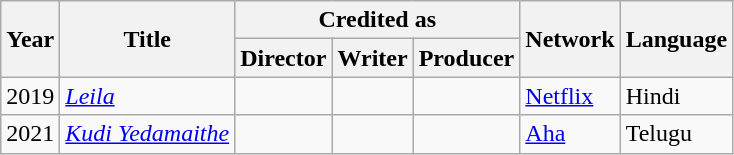<table class="wikitable">
<tr>
<th rowspan=2 scope="colgroup">Year</th>
<th rowspan=2 scope="colgroup">Title</th>
<th colspan=3 scope="colgroup">Credited as</th>
<th rowspan="2" scope="colgroup">Network</th>
<th rowspan="2" scope="colgroup">Language</th>
</tr>
<tr>
<th scope="col">Director</th>
<th scope="col">Writer</th>
<th scope="col">Producer</th>
</tr>
<tr>
<td>2019</td>
<td><em><a href='#'>Leila</a></em></td>
<td></td>
<td></td>
<td></td>
<td><a href='#'>Netflix</a></td>
<td>Hindi</td>
</tr>
<tr>
<td>2021</td>
<td><em><a href='#'>Kudi Yedamaithe</a></em></td>
<td></td>
<td></td>
<td></td>
<td><a href='#'>Aha</a></td>
<td>Telugu</td>
</tr>
</table>
